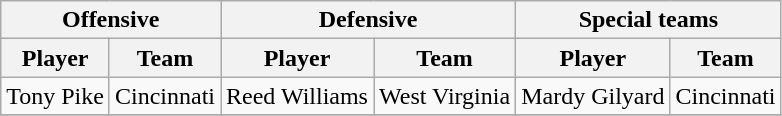<table class="wikitable" border="1">
<tr>
<th colspan="2">Offensive</th>
<th colspan="2">Defensive</th>
<th colspan="2">Special teams</th>
</tr>
<tr>
<th>Player</th>
<th>Team</th>
<th>Player</th>
<th>Team</th>
<th>Player</th>
<th>Team</th>
</tr>
<tr>
<td>Tony Pike</td>
<td>Cincinnati</td>
<td>Reed Williams</td>
<td>West Virginia</td>
<td>Mardy Gilyard</td>
<td>Cincinnati</td>
</tr>
<tr>
</tr>
</table>
